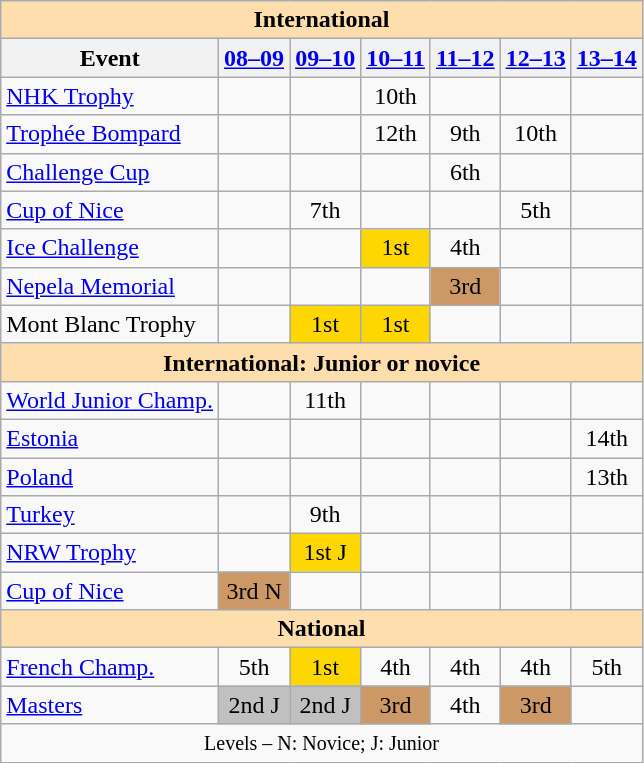<table class="wikitable" style="text-align:center">
<tr>
<th style="background-color: #ffdead; " colspan=7 align=center>International</th>
</tr>
<tr>
<th>Event</th>
<th><a href='#'>08–09</a></th>
<th><a href='#'>09–10</a></th>
<th><a href='#'>10–11</a></th>
<th><a href='#'>11–12</a></th>
<th><a href='#'>12–13</a></th>
<th><a href='#'>13–14</a></th>
</tr>
<tr>
<td align=left> <a href='#'>NHK Trophy</a></td>
<td></td>
<td></td>
<td>10th</td>
<td></td>
<td></td>
<td></td>
</tr>
<tr>
<td align=left> <a href='#'>Trophée Bompard</a></td>
<td></td>
<td></td>
<td>12th</td>
<td>9th</td>
<td>10th</td>
<td></td>
</tr>
<tr>
<td align=left><a href='#'>Challenge Cup</a></td>
<td></td>
<td></td>
<td></td>
<td>6th</td>
<td></td>
<td></td>
</tr>
<tr>
<td align=left><a href='#'>Cup of Nice</a></td>
<td></td>
<td>7th</td>
<td></td>
<td></td>
<td>5th</td>
<td></td>
</tr>
<tr>
<td align=left><a href='#'>Ice Challenge</a></td>
<td></td>
<td></td>
<td bgcolor=gold>1st</td>
<td>4th</td>
<td></td>
<td></td>
</tr>
<tr>
<td align=left><a href='#'>Nepela Memorial</a></td>
<td></td>
<td></td>
<td></td>
<td bgcolor=cc9966>3rd</td>
<td></td>
<td></td>
</tr>
<tr>
<td align=left>Mont Blanc Trophy</td>
<td></td>
<td bgcolor=gold>1st</td>
<td bgcolor=gold>1st</td>
<td></td>
<td></td>
<td></td>
</tr>
<tr>
<th style="background-color: #ffdead; " colspan=7 align=center>International: Junior or novice</th>
</tr>
<tr>
<td align=left><a href='#'>World Junior Champ.</a></td>
<td></td>
<td>11th</td>
<td></td>
<td></td>
<td></td>
<td></td>
</tr>
<tr>
<td align=left> <a href='#'>Estonia</a></td>
<td></td>
<td></td>
<td></td>
<td></td>
<td></td>
<td>14th</td>
</tr>
<tr>
<td align=left> <a href='#'>Poland</a></td>
<td></td>
<td></td>
<td></td>
<td></td>
<td></td>
<td>13th</td>
</tr>
<tr>
<td align=left> <a href='#'>Turkey</a></td>
<td></td>
<td>9th</td>
<td></td>
<td></td>
<td></td>
<td></td>
</tr>
<tr>
<td align=left><a href='#'>NRW Trophy</a></td>
<td></td>
<td bgcolor=gold>1st J</td>
<td></td>
<td></td>
<td></td>
<td></td>
</tr>
<tr>
<td align=left><a href='#'>Cup of Nice</a></td>
<td bgcolor=cc9966>3rd N</td>
<td></td>
<td></td>
<td></td>
<td></td>
<td></td>
</tr>
<tr>
<th style="background-color: #ffdead; " colspan=7 align=center>National</th>
</tr>
<tr>
<td align=left><a href='#'>French Champ.</a></td>
<td>5th</td>
<td bgcolor=gold>1st</td>
<td>4th</td>
<td>4th</td>
<td>4th</td>
<td>5th</td>
</tr>
<tr>
<td align=left><a href='#'>Masters</a></td>
<td bgcolor=silver>2nd J</td>
<td bgcolor=silver>2nd J</td>
<td bgcolor=cc9966>3rd</td>
<td>4th</td>
<td bgcolor=cc9966>3rd</td>
<td></td>
</tr>
<tr>
<td colspan=7 align=center><small> Levels – N: Novice; J: Junior </small></td>
</tr>
</table>
